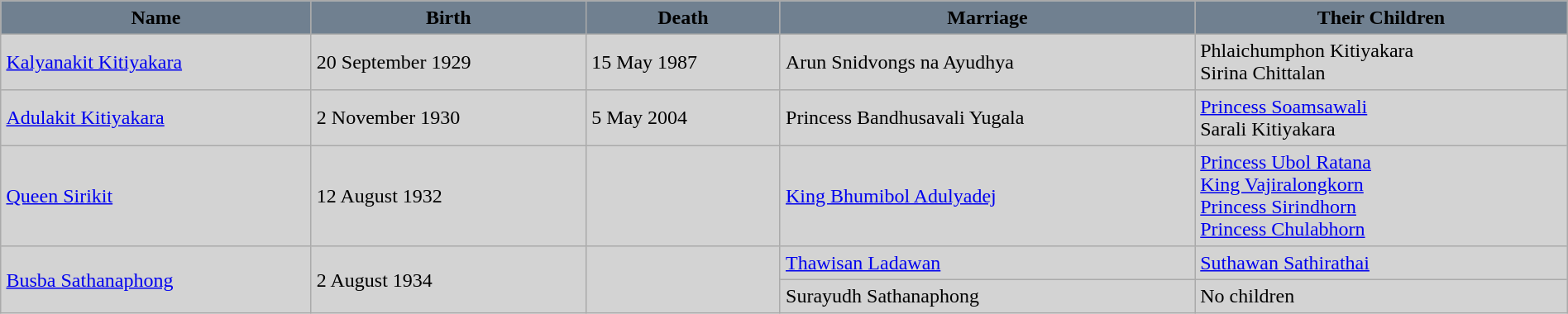<table border="1" cellpadding="4" cellspacing="0" style="width:100%; margin:0.5em 1em 0.5em 0; background:#d3d3d3; border:1px #aaa solid; border-collapse:collapse;">
<tr>
<th style="background:#708090;"><span>Name</span></th>
<th style="background:#708090;"><span>Birth</span></th>
<th style="background:#708090;"><span>Death</span></th>
<th style="background:#708090;"><span>Marriage</span></th>
<th style="background:#708090;"><span>Their Children</span></th>
</tr>
<tr>
<td><a href='#'>Kalyanakit Kitiyakara</a></td>
<td>20 September 1929</td>
<td>15 May 1987</td>
<td>Arun Snidvongs na Ayudhya</td>
<td>Phlaichumphon Kitiyakara<br>Sirina Chittalan</td>
</tr>
<tr>
<td><a href='#'>Adulakit Kitiyakara</a></td>
<td>2 November 1930</td>
<td>5 May 2004</td>
<td>Princess Bandhusavali Yugala</td>
<td><a href='#'>Princess Soamsawali</a><br>Sarali Kitiyakara</td>
</tr>
<tr>
<td><a href='#'>Queen Sirikit</a></td>
<td>12 August 1932</td>
<td></td>
<td><a href='#'>King Bhumibol Adulyadej</a></td>
<td><a href='#'>Princess Ubol Ratana</a><br><a href='#'>King Vajiralongkorn</a><br><a href='#'>Princess Sirindhorn</a><br><a href='#'>Princess Chulabhorn</a></td>
</tr>
<tr>
<td rowspan="2"><a href='#'>Busba Sathanaphong</a></td>
<td rowspan="2">2 August 1934</td>
<td rowspan="2"></td>
<td><a href='#'>Thawisan Ladawan</a></td>
<td><a href='#'>Suthawan Sathirathai</a></td>
</tr>
<tr>
<td>Surayudh Sathanaphong</td>
<td>No children</td>
</tr>
</table>
